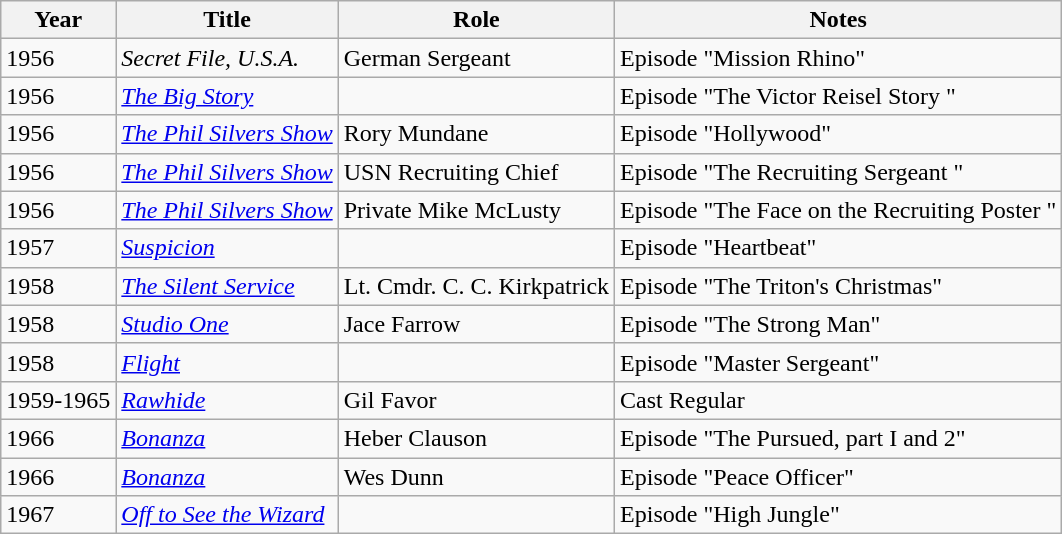<table class="wikitable plainrowheaders sortable">
<tr>
<th scope="col">Year</th>
<th scope="col">Title</th>
<th scope="col">Role</th>
<th scope="col" class="unsortable">Notes</th>
</tr>
<tr>
<td>1956</td>
<td><em>Secret File, U.S.A.</em></td>
<td>German Sergeant</td>
<td>Episode "Mission Rhino"</td>
</tr>
<tr>
<td>1956</td>
<td><em><a href='#'>The Big Story</a></em></td>
<td></td>
<td>Episode "The Victor Reisel Story "</td>
</tr>
<tr>
<td>1956</td>
<td><em><a href='#'>The Phil Silvers Show</a></em></td>
<td>Rory Mundane</td>
<td>Episode "Hollywood"</td>
</tr>
<tr>
<td>1956</td>
<td><em><a href='#'>The Phil Silvers Show</a></em></td>
<td>USN Recruiting Chief</td>
<td>Episode "The Recruiting Sergeant "</td>
</tr>
<tr>
<td>1956</td>
<td><em><a href='#'>The Phil Silvers Show</a></em></td>
<td>Private Mike McLusty</td>
<td>Episode "The Face on the Recruiting Poster "</td>
</tr>
<tr>
<td>1957</td>
<td><em><a href='#'>Suspicion</a></em></td>
<td></td>
<td>Episode "Heartbeat"</td>
</tr>
<tr>
<td>1958</td>
<td><em><a href='#'>The Silent Service</a></em></td>
<td>Lt. Cmdr. C. C. Kirkpatrick</td>
<td>Episode "The Triton's Christmas"</td>
</tr>
<tr>
<td>1958</td>
<td><em><a href='#'>Studio One</a></em></td>
<td>Jace Farrow</td>
<td>Episode "The Strong Man"</td>
</tr>
<tr>
<td>1958</td>
<td><em><a href='#'>Flight</a></em></td>
<td></td>
<td>Episode "Master Sergeant"</td>
</tr>
<tr>
<td>1959-1965</td>
<td><em><a href='#'>Rawhide</a></em></td>
<td>Gil Favor</td>
<td>Cast Regular</td>
</tr>
<tr>
<td>1966</td>
<td><em><a href='#'>Bonanza</a></em></td>
<td>Heber Clauson</td>
<td>Episode "The Pursued, part I and 2"</td>
</tr>
<tr>
<td>1966</td>
<td><em><a href='#'>Bonanza</a></em></td>
<td>Wes Dunn</td>
<td>Episode "Peace Officer"</td>
</tr>
<tr>
<td>1967</td>
<td><em><a href='#'>Off to See the Wizard</a></em></td>
<td></td>
<td>Episode "High Jungle"</td>
</tr>
</table>
